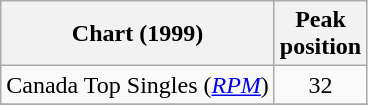<table class="wikitable">
<tr>
<th>Chart (1999)</th>
<th>Peak<br>position</th>
</tr>
<tr>
<td>Canada Top Singles (<em><a href='#'>RPM</a></em>)</td>
<td align="center">32</td>
</tr>
<tr>
</tr>
<tr>
</tr>
<tr>
</tr>
<tr>
</tr>
</table>
